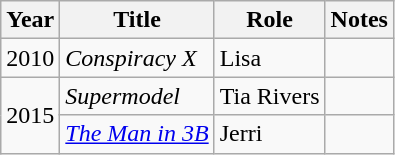<table class="wikitable">
<tr>
<th>Year</th>
<th>Title</th>
<th>Role</th>
<th>Notes</th>
</tr>
<tr>
<td>2010</td>
<td><em>Conspiracy X</em></td>
<td>Lisa</td>
<td></td>
</tr>
<tr>
<td rowspan="2">2015</td>
<td><em>Supermodel</em></td>
<td>Tia Rivers</td>
<td></td>
</tr>
<tr>
<td><em><a href='#'>The Man in 3B</a></em></td>
<td>Jerri</td>
<td></td>
</tr>
</table>
